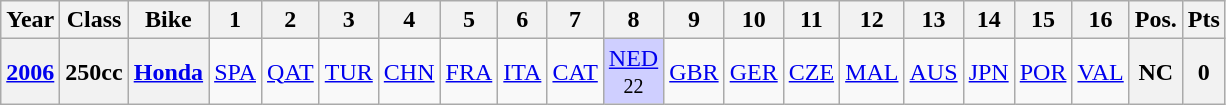<table class="wikitable" style="text-align:center">
<tr>
<th>Year</th>
<th>Class</th>
<th>Bike</th>
<th>1</th>
<th>2</th>
<th>3</th>
<th>4</th>
<th>5</th>
<th>6</th>
<th>7</th>
<th>8</th>
<th>9</th>
<th>10</th>
<th>11</th>
<th>12</th>
<th>13</th>
<th>14</th>
<th>15</th>
<th>16</th>
<th>Pos.</th>
<th>Pts</th>
</tr>
<tr>
<th><a href='#'>2006</a></th>
<th>250cc</th>
<th><a href='#'>Honda</a></th>
<td><a href='#'>SPA</a></td>
<td><a href='#'>QAT</a></td>
<td><a href='#'>TUR</a></td>
<td><a href='#'>CHN</a></td>
<td><a href='#'>FRA</a></td>
<td><a href='#'>ITA</a></td>
<td><a href='#'>CAT</a></td>
<td style="background:#CFCFFF;"><a href='#'>NED</a><br><small>22</small></td>
<td><a href='#'>GBR</a></td>
<td><a href='#'>GER</a></td>
<td><a href='#'>CZE</a></td>
<td><a href='#'>MAL</a></td>
<td><a href='#'>AUS</a></td>
<td><a href='#'>JPN</a></td>
<td><a href='#'>POR</a></td>
<td><a href='#'>VAL</a></td>
<th>NC</th>
<th>0</th>
</tr>
</table>
